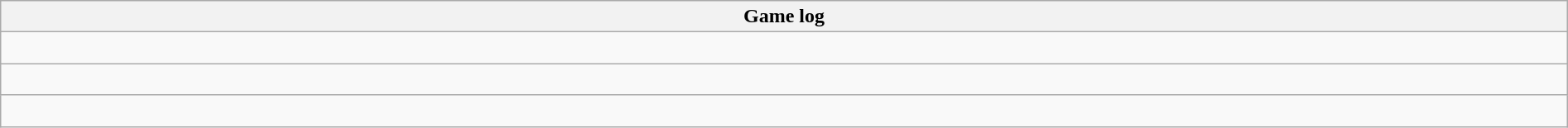<table class="wikitable collapsible collapsed" width="100%">
<tr>
<th>Game log</th>
</tr>
<tr>
<td><br></td>
</tr>
<tr>
<td><br></td>
</tr>
<tr>
<td><br></td>
</tr>
</table>
